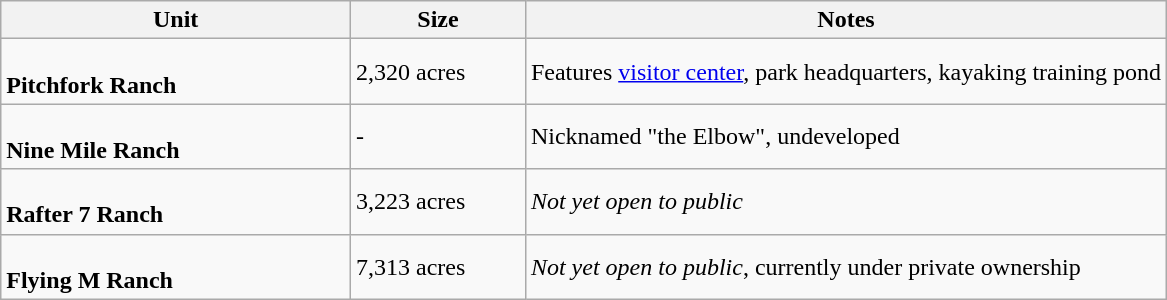<table class="wikitable">
<tr>
<th>Unit</th>
<th width=15%>Size</th>
<th width=55%>Notes</th>
</tr>
<tr>
<td rowspan=1><br><strong>Pitchfork Ranch</strong></td>
<td>2,320 acres</td>
<td>Features <a href='#'>visitor center</a>, park headquarters, kayaking training pond</td>
</tr>
<tr>
<td rowspan=1><br><strong>Nine Mile Ranch</strong></td>
<td>-</td>
<td>Nicknamed "the Elbow", undeveloped</td>
</tr>
<tr>
<td rowspan=1><br><strong>Rafter 7 Ranch</strong></td>
<td>3,223 acres</td>
<td><em>Not yet open to public</em></td>
</tr>
<tr>
<td rowspan=1><br><strong>Flying M Ranch</strong></td>
<td>7,313 acres</td>
<td><em>Not yet open to public</em>, currently under private ownership</td>
</tr>
</table>
